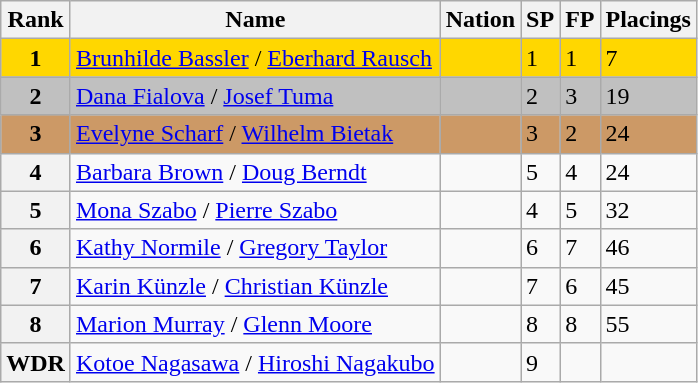<table class="wikitable">
<tr>
<th>Rank</th>
<th>Name</th>
<th>Nation</th>
<th>SP</th>
<th>FP</th>
<th>Placings</th>
</tr>
<tr bgcolor="gold">
<td align="center" bgcolor="gold"><strong>1</strong></td>
<td><a href='#'>Brunhilde Bassler</a> / <a href='#'>Eberhard Rausch</a></td>
<td></td>
<td>1</td>
<td>1</td>
<td>7</td>
</tr>
<tr bgcolor="silver">
<td align="center" bgcolor="silver"><strong>2</strong></td>
<td><a href='#'>Dana Fialova</a> / <a href='#'>Josef Tuma</a></td>
<td></td>
<td>2</td>
<td>3</td>
<td>19</td>
</tr>
<tr bgcolor="cc9966">
<td align="center" bgcolor="cc9966"><strong>3</strong></td>
<td><a href='#'>Evelyne Scharf</a> / <a href='#'>Wilhelm Bietak</a></td>
<td></td>
<td>3</td>
<td>2</td>
<td>24</td>
</tr>
<tr>
<th>4</th>
<td><a href='#'>Barbara Brown</a> / <a href='#'>Doug Berndt</a></td>
<td></td>
<td>5</td>
<td>4</td>
<td>24</td>
</tr>
<tr>
<th>5</th>
<td><a href='#'>Mona Szabo</a> / <a href='#'>Pierre Szabo</a></td>
<td></td>
<td>4</td>
<td>5</td>
<td>32</td>
</tr>
<tr>
<th>6</th>
<td><a href='#'>Kathy Normile</a> / <a href='#'> Gregory Taylor</a></td>
<td></td>
<td>6</td>
<td>7</td>
<td>46</td>
</tr>
<tr>
<th>7</th>
<td><a href='#'>Karin Künzle</a> / <a href='#'>Christian Künzle</a></td>
<td></td>
<td>7</td>
<td>6</td>
<td>45</td>
</tr>
<tr>
<th>8</th>
<td><a href='#'>Marion Murray</a> / <a href='#'>Glenn Moore</a></td>
<td></td>
<td>8</td>
<td>8</td>
<td>55</td>
</tr>
<tr>
<th>WDR</th>
<td><a href='#'>Kotoe Nagasawa</a> / <a href='#'>Hiroshi Nagakubo</a></td>
<td></td>
<td>9</td>
<td></td>
<td></td>
</tr>
</table>
